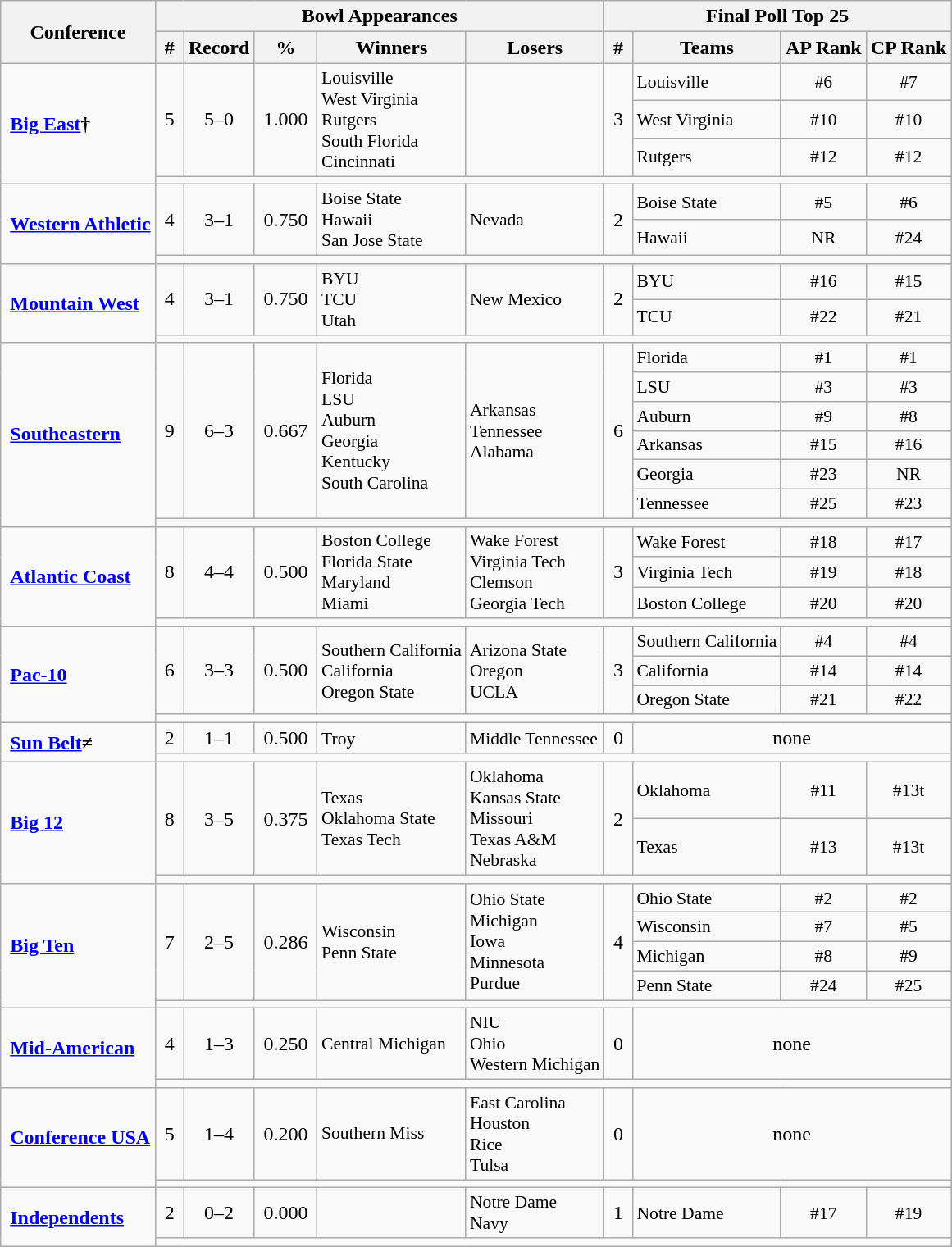<table class="wikitable">
<tr>
<th rowspan="2" style="vertical-align=bottom;">Conference</th>
<th colspan="5">Bowl Appearances</th>
<th colspan="4">Final Poll Top 25</th>
</tr>
<tr>
<th> # </th>
<th>Record</th>
<th>%</th>
<th>Winners</th>
<th>Losers</th>
<th> # </th>
<th>Teams</th>
<th>AP Rank</th>
<th>CP Rank</th>
</tr>
<tr>
<td rowspan="4"> <strong><a href='#'>Big East</a>†</strong></td>
<td rowspan="3" style="text-align:center;">5</td>
<td rowspan="3" style="text-align:center;">5–0</td>
<td rowspan="3" style="text-align:center;"> 1.000 </td>
<td rowspan="3" style="font-size:90%;">Louisville<br>West Virginia<br>Rutgers<br>South Florida<br>Cincinnati</td>
<td rowspan="3" style="font-size:90%;"></td>
<td rowspan="3" style="text-align:center;">3</td>
<td style="font-size:90%;">Louisville</td>
<td style="text-align:center; font-size:90%;">#6</td>
<td style="text-align:center; font-size:90%;">#7</td>
</tr>
<tr>
<td style="font-size:90%;">West Virginia</td>
<td style="text-align:center; font-size:90%;">#10</td>
<td style="text-align:center; font-size:90%;">#10</td>
</tr>
<tr>
<td style="font-size:90%;">Rutgers</td>
<td style="text-align:center; font-size:90%;">#12</td>
<td style="text-align:center; font-size:90%;">#12</td>
</tr>
<tr>
<td colspan="10" style="font-size:90%;"></td>
</tr>
<tr>
<td rowspan="3"> <strong><a href='#'>Western Athletic</a></strong></td>
<td rowspan="2" style="text-align:center;">4</td>
<td rowspan="2" style="text-align:center;">3–1</td>
<td rowspan="2" style="text-align:center;"> 0.750 </td>
<td rowspan="2" style="font-size:90%;">Boise State<br>Hawaii<br>San Jose State</td>
<td rowspan="2" style="font-size:90%;">Nevada</td>
<td rowspan="2" style="text-align:center;">2</td>
<td style="font-size:90%;">Boise State</td>
<td style="text-align:center; font-size:90%;">#5</td>
<td style="text-align:center; font-size:90%;">#6</td>
</tr>
<tr>
<td style="font-size:90%;">Hawaii</td>
<td style="text-align:center; font-size:90%;">NR</td>
<td style="text-align:center; font-size:90%;">#24</td>
</tr>
<tr>
<td colspan="10" style="font-size:90%;"></td>
</tr>
<tr>
<td rowspan="3"> <strong><a href='#'>Mountain West</a></strong></td>
<td rowspan="2" style="text-align:center;">4</td>
<td rowspan="2" style="text-align:center;">3–1</td>
<td rowspan="2" style="text-align:center;"> 0.750 </td>
<td rowspan="2" style="font-size:90%;">BYU<br>TCU<br>Utah</td>
<td rowspan="2" style="font-size:90%;">New Mexico</td>
<td rowspan="2" style="text-align:center;">2</td>
<td style="font-size:90%;">BYU</td>
<td style="text-align:center; font-size:90%;">#16</td>
<td style="text-align:center; font-size:90%;">#15</td>
</tr>
<tr>
<td style="font-size:90%;">TCU</td>
<td style="text-align:center; font-size:90%;">#22</td>
<td style="text-align:center; font-size:90%;">#21</td>
</tr>
<tr>
<td colspan="10" style="font-size:90%;"></td>
</tr>
<tr>
<td rowspan="7"> <strong><a href='#'>Southeastern</a></strong></td>
<td rowspan="6" style="text-align:center;">9</td>
<td rowspan="6" style="text-align:center;">6–3</td>
<td rowspan="6" style="text-align:center;"> 0.667 </td>
<td rowspan="6" style="font-size:90%;">Florida<br>LSU<br>Auburn<br>Georgia<br>Kentucky<br>South Carolina</td>
<td rowspan="6" style="font-size:90%;">Arkansas<br>Tennessee<br>Alabama</td>
<td rowspan="6" style="text-align:center;">6</td>
<td style="font-size:90%;">Florida</td>
<td style="text-align:center; font-size:90%;">#1</td>
<td style="text-align:center; font-size:90%;">#1</td>
</tr>
<tr>
<td style="font-size:90%;">LSU</td>
<td style="text-align:center; font-size:90%;">#3</td>
<td style="text-align:center; font-size:90%;">#3</td>
</tr>
<tr>
<td style="font-size:90%;">Auburn</td>
<td style="text-align:center; font-size:90%;">#9</td>
<td style="text-align:center; font-size:90%;">#8</td>
</tr>
<tr>
<td style="font-size:90%;">Arkansas</td>
<td style="text-align:center; font-size:90%;">#15</td>
<td style="text-align:center; font-size:90%;">#16</td>
</tr>
<tr>
<td style="font-size:90%;">Georgia</td>
<td style="text-align:center; font-size:90%;">#23</td>
<td style="text-align:center; font-size:90%;">NR</td>
</tr>
<tr>
<td style="font-size:90%;">Tennessee</td>
<td style="text-align:center; font-size:90%;">#25</td>
<td style="text-align:center; font-size:90%;">#23</td>
</tr>
<tr>
<td colspan="10" style="font-size:90%;"></td>
</tr>
<tr>
<td rowspan="4"> <strong><a href='#'>Atlantic Coast</a></strong></td>
<td rowspan="3" style="text-align:center;">8</td>
<td rowspan="3" style="text-align:center;">4–4</td>
<td rowspan="3" style="text-align:center;"> 0.500 </td>
<td rowspan="3" style="font-size:90%;">Boston College<br>Florida State<br>Maryland<br>Miami</td>
<td rowspan="3" style="font-size:90%;">Wake Forest<br>Virginia Tech<br>Clemson<br>Georgia Tech</td>
<td rowspan="3" style="text-align:center;">3</td>
<td style="font-size:90%;">Wake Forest</td>
<td style="text-align:center; font-size:90%;">#18</td>
<td style="text-align:center; font-size:90%;">#17</td>
</tr>
<tr>
<td style="font-size:90%;">Virginia Tech</td>
<td style="text-align:center; font-size:90%;">#19</td>
<td style="text-align:center; font-size:90%;">#18</td>
</tr>
<tr>
<td style="font-size:90%;">Boston College</td>
<td style="text-align:center; font-size:90%;">#20</td>
<td style="text-align:center; font-size:90%;">#20</td>
</tr>
<tr>
<td colspan="10" style="font-size:90%;"></td>
</tr>
<tr>
<td rowspan="4"> <strong><a href='#'>Pac-10</a></strong></td>
<td rowspan="3" style="text-align:center;">6</td>
<td rowspan="3" style="text-align:center;">3–3</td>
<td rowspan="3" style="text-align:center;"> 0.500 </td>
<td rowspan="3" style="font-size:90%;">Southern California<br>California<br>Oregon State</td>
<td rowspan="3" style="font-size:90%;">Arizona State<br>Oregon<br>UCLA</td>
<td rowspan="3" style="text-align:center;">3</td>
<td style="font-size:90%;">Southern California</td>
<td style="text-align:center; font-size:90%;">#4</td>
<td style="text-align:center; font-size:90%;">#4</td>
</tr>
<tr>
<td style="font-size:90%;">California</td>
<td style="text-align:center; font-size:90%;">#14</td>
<td style="text-align:center; font-size:90%;">#14</td>
</tr>
<tr>
<td style="font-size:90%;">Oregon State</td>
<td style="text-align:center; font-size:90%;">#21</td>
<td style="text-align:center; font-size:90%;">#22</td>
</tr>
<tr>
<td colspan="10" style="font-size:90%;"></td>
</tr>
<tr>
<td rowspan="2"> <strong><a href='#'>Sun Belt</a>≠</strong></td>
<td style="text-align:center;">2</td>
<td style="text-align:center;">1–1</td>
<td style="text-align:center;"> 0.500 </td>
<td style="font-size:90%;">Troy</td>
<td style="font-size:90%;">Middle Tennessee</td>
<td style="text-align:center;">0</td>
<td colspan="4" style="text-align:center;">none</td>
</tr>
<tr>
<td colspan="10" style="font-size:90%;"></td>
</tr>
<tr>
<td rowspan="3"> <strong><a href='#'>Big 12</a></strong></td>
<td rowspan="2" style="text-align:center;">8</td>
<td rowspan="2" style="text-align:center;">3–5</td>
<td rowspan="2" style="text-align:center;"> 0.375 </td>
<td rowspan="2" style="font-size:90%;">Texas<br>Oklahoma State<br>Texas Tech</td>
<td rowspan="2" style="font-size:90%;">Oklahoma<br>Kansas State<br>Missouri<br>Texas A&M<br>Nebraska</td>
<td rowspan="2" style="text-align:center;">2</td>
<td style="font-size:90%;">Oklahoma</td>
<td style="text-align:center; font-size:90%;">#11</td>
<td style="text-align:center; font-size:90%;">#13t</td>
</tr>
<tr>
<td style="font-size:90%;">Texas</td>
<td style="text-align:center; font-size:90%;">#13</td>
<td style="text-align:center; font-size:90%;">#13t</td>
</tr>
<tr>
<td colspan="10" style="font-size:90%;"></td>
</tr>
<tr>
<td rowspan="5"> <strong><a href='#'>Big Ten</a></strong></td>
<td rowspan="4" style="text-align:center;">7</td>
<td rowspan="4" style="text-align:center;">2–5</td>
<td rowspan="4" style="text-align:center;"> 0.286 </td>
<td rowspan="4" style="font-size:90%;">Wisconsin<br>Penn State</td>
<td rowspan="4" style="font-size:90%;">Ohio State<br>Michigan<br>Iowa<br>Minnesota<br>Purdue</td>
<td rowspan="4" style="text-align:center;">4</td>
<td style="font-size:90%;">Ohio State</td>
<td style="text-align:center; font-size:90%;">#2</td>
<td style="text-align:center; font-size:90%;">#2</td>
</tr>
<tr>
<td style="font-size:90%;">Wisconsin</td>
<td style="text-align:center; font-size:90%;">#7</td>
<td style="text-align:center; font-size:90%;">#5</td>
</tr>
<tr>
<td style="font-size:90%;">Michigan</td>
<td style="text-align:center; font-size:90%;">#8</td>
<td style="text-align:center; font-size:90%;">#9</td>
</tr>
<tr>
<td style="font-size:90%;">Penn State</td>
<td style="text-align:center; font-size:90%;">#24</td>
<td style="text-align:center; font-size:90%;">#25</td>
</tr>
<tr>
<td colspan="10" style="font-size:90%;"></td>
</tr>
<tr>
<td rowspan="2"> <strong><a href='#'>Mid-American</a></strong></td>
<td style="text-align:center;">4</td>
<td style="text-align:center;">1–3</td>
<td style="text-align:center;"> 0.250 </td>
<td style="font-size:90%;">Central Michigan</td>
<td style="font-size:90%;">NIU<br>Ohio<br>Western Michigan</td>
<td style="text-align:center;">0</td>
<td colspan="4" style="text-align:center;">none</td>
</tr>
<tr>
<td colspan="10" style="font-size:90%;"></td>
</tr>
<tr>
<td rowspan="2"> <strong><a href='#'>Conference USA</a></strong></td>
<td style="text-align:center;">5</td>
<td style="text-align:center;">1–4</td>
<td style="text-align:center;"> 0.200 </td>
<td style="font-size:90%;">Southern Miss</td>
<td style="font-size:90%;">East Carolina<br>Houston<br>Rice<br>Tulsa</td>
<td style="text-align:center;">0</td>
<td colspan="4" style="text-align:center;">none</td>
</tr>
<tr>
<td colspan="10" style="font-size:90%;"></td>
</tr>
<tr>
<td rowspan="2"> <strong><a href='#'>Independents</a></strong></td>
<td style="text-align:center;">2</td>
<td style="text-align:center;">0–2</td>
<td style="text-align:center;"> 0.000 </td>
<td style="font-size:90%;"></td>
<td style="font-size:90%;">Notre Dame<br>Navy</td>
<td style="text-align:center;">1</td>
<td style="font-size:90%;">Notre Dame</td>
<td style="text-align:center; font-size:90%;">#17</td>
<td style="text-align:center; font-size:90%;">#19</td>
</tr>
<tr>
<td colspan="10" style="font-size:90%;"></td>
</tr>
</table>
